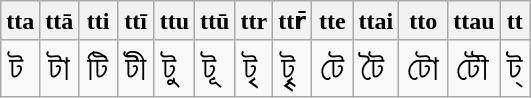<table class="wikitable">
<tr>
<th>tta</th>
<th>ttā</th>
<th>tti</th>
<th>ttī</th>
<th>ttu</th>
<th>ttū</th>
<th>ttr</th>
<th>ttr̄</th>
<th>tte</th>
<th>ttai</th>
<th>tto</th>
<th>ttau</th>
<th>tt</th>
</tr>
<tr style="font-size: 150%;">
<td>ট</td>
<td>টা</td>
<td>টি</td>
<td>টী</td>
<td>টু</td>
<td>টূ</td>
<td>টৃ</td>
<td>টৄ</td>
<td>টে</td>
<td>টৈ</td>
<td>টো</td>
<td>টৌ</td>
<td>ট্</td>
</tr>
</table>
